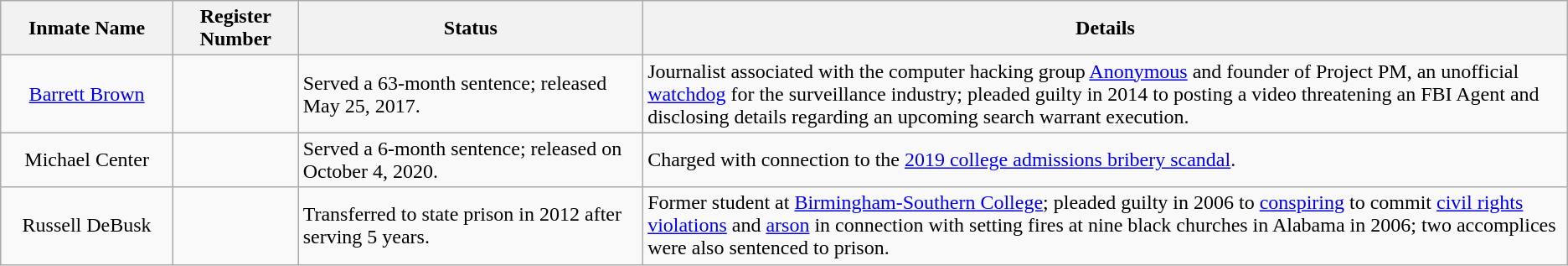<table class="wikitable sortable">
<tr>
<th width=11%>Inmate Name</th>
<th width=8%>Register Number</th>
<th width=22%>Status</th>
<th width=59%>Details</th>
</tr>
<tr>
<td style="text-align:center;"><a href='#'>Barrett Brown</a></td>
<td style="text-align:center;"></td>
<td>Served a 63-month sentence; released May 25, 2017.</td>
<td>Journalist associated with the computer hacking group <a href='#'>Anonymous</a> and founder of Project PM, an unofficial <a href='#'>watchdog</a> for the surveillance industry; pleaded guilty in 2014 to posting a video threatening an FBI Agent and disclosing details regarding an upcoming search warrant execution.</td>
</tr>
<tr>
<td style="text-align:center;">Michael Center</td>
<td style="text-align:center;"></td>
<td>Served a 6-month sentence; released on October 4, 2020.</td>
<td>Charged with connection to the <a href='#'>2019 college admissions bribery scandal</a>.</td>
</tr>
<tr>
<td style="text-align:center;">Russell DeBusk</td>
<td style="text-align:center;"></td>
<td>Transferred to state prison in 2012 after serving 5 years.</td>
<td>Former student at <a href='#'>Birmingham-Southern College</a>; pleaded guilty in 2006 to <a href='#'>conspiring</a> to commit <a href='#'>civil rights violations</a> and <a href='#'>arson</a> in connection with setting fires at nine black churches in Alabama in 2006; two accomplices were also sentenced to prison.</td>
</tr>
</table>
